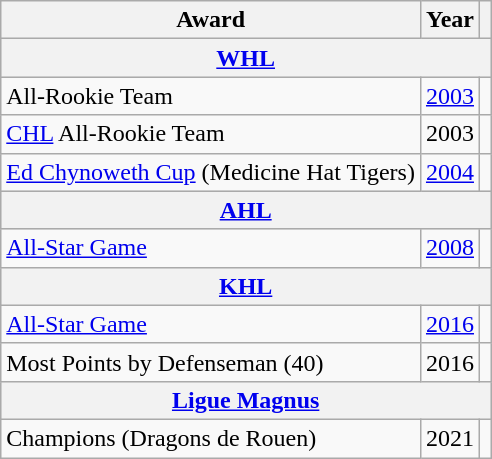<table class="wikitable">
<tr>
<th>Award</th>
<th>Year</th>
<th></th>
</tr>
<tr ALIGN="center" bgcolor="#e0e0e0">
<th colspan="3"><a href='#'>WHL</a></th>
</tr>
<tr>
<td>All-Rookie Team</td>
<td><a href='#'>2003</a></td>
<td></td>
</tr>
<tr>
<td><a href='#'>CHL</a> All-Rookie Team</td>
<td>2003</td>
<td></td>
</tr>
<tr>
<td><a href='#'>Ed Chynoweth Cup</a> (Medicine Hat Tigers)</td>
<td><a href='#'>2004</a></td>
<td></td>
</tr>
<tr ALIGN="center" bgcolor="#e0e0e0">
<th colspan="3"><a href='#'>AHL</a></th>
</tr>
<tr>
<td><a href='#'>All-Star Game</a></td>
<td><a href='#'>2008</a></td>
<td></td>
</tr>
<tr ALIGN="center" bgcolor="#e0e0e0">
<th colspan="3"><a href='#'>KHL</a></th>
</tr>
<tr>
<td><a href='#'>All-Star Game</a></td>
<td><a href='#'>2016</a></td>
<td></td>
</tr>
<tr>
<td>Most Points by Defenseman (40)</td>
<td>2016</td>
<td></td>
</tr>
<tr ALIGN="center" bgcolor="#e0e0e0">
<th colspan="3"><a href='#'>Ligue Magnus</a></th>
</tr>
<tr>
<td>Champions (Dragons de Rouen)</td>
<td>2021</td>
<td></td>
</tr>
</table>
